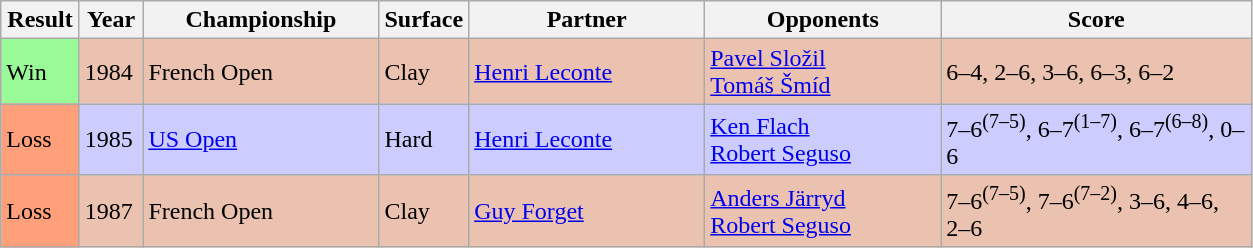<table class="sortable wikitable">
<tr>
<th style="width:45px">Result</th>
<th style="width:35px">Year</th>
<th style="width:150px">Championship</th>
<th style="width:50px">Surface</th>
<th style="width:150px">Partner</th>
<th style="width:150px">Opponents</th>
<th style="width:200px" class="unsortable">Score</th>
</tr>
<tr style="background:#ebc2af;">
<td style="background:#98fb98;">Win</td>
<td>1984</td>
<td>French Open</td>
<td>Clay</td>
<td> <a href='#'>Henri Leconte</a></td>
<td> <a href='#'>Pavel Složil</a><br> <a href='#'>Tomáš Šmíd</a></td>
<td>6–4, 2–6, 3–6, 6–3, 6–2</td>
</tr>
<tr style="background:#ccccff;">
<td style="background:#ffa07a;">Loss</td>
<td>1985</td>
<td><a href='#'>US Open</a></td>
<td>Hard</td>
<td> <a href='#'>Henri Leconte</a></td>
<td> <a href='#'>Ken Flach</a><br> <a href='#'>Robert Seguso</a></td>
<td>7–6<sup>(7–5)</sup>, 6–7<sup>(1–7)</sup>, 6–7<sup>(6–8)</sup>, 0–6</td>
</tr>
<tr style="background:#ebc2af;">
<td style="background:#ffa07a;">Loss</td>
<td>1987</td>
<td>French Open</td>
<td>Clay</td>
<td> <a href='#'>Guy Forget</a></td>
<td> <a href='#'>Anders Järryd</a><br> <a href='#'>Robert Seguso</a></td>
<td>7–6<sup>(7–5)</sup>, 7–6<sup>(7–2)</sup>, 3–6, 4–6, 2–6</td>
</tr>
</table>
